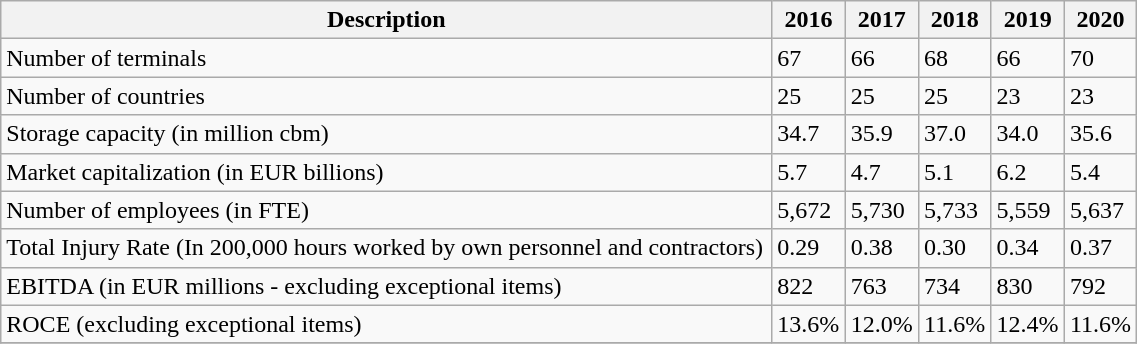<table class="wikitable" width="60%">
<tr>
<th>Description</th>
<th>2016</th>
<th>2017</th>
<th>2018</th>
<th>2019</th>
<th>2020</th>
</tr>
<tr>
<td>Number of terminals</td>
<td>67</td>
<td>66</td>
<td>68</td>
<td>66</td>
<td>70</td>
</tr>
<tr>
<td>Number of countries</td>
<td>25</td>
<td>25</td>
<td>25</td>
<td>23</td>
<td>23</td>
</tr>
<tr>
<td>Storage capacity (in million cbm)</td>
<td>34.7</td>
<td>35.9</td>
<td>37.0</td>
<td>34.0</td>
<td>35.6</td>
</tr>
<tr>
<td>Market capitalization (in EUR billions)</td>
<td>5.7</td>
<td>4.7</td>
<td>5.1</td>
<td>6.2</td>
<td>5.4</td>
</tr>
<tr>
<td>Number of employees (in FTE)</td>
<td>5,672</td>
<td>5,730</td>
<td>5,733</td>
<td>5,559</td>
<td>5,637</td>
</tr>
<tr>
<td>Total Injury Rate (In 200,000 hours worked by own personnel and contractors)</td>
<td>0.29</td>
<td>0.38</td>
<td>0.30</td>
<td>0.34</td>
<td>0.37</td>
</tr>
<tr>
<td>EBITDA (in EUR millions - excluding exceptional items)</td>
<td>822</td>
<td>763</td>
<td>734</td>
<td>830</td>
<td>792</td>
</tr>
<tr>
<td>ROCE (excluding exceptional items)</td>
<td>13.6%</td>
<td>12.0%</td>
<td>11.6%</td>
<td>12.4%</td>
<td>11.6%</td>
</tr>
<tr>
</tr>
</table>
